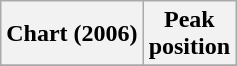<table class="wikitable sortable">
<tr>
<th>Chart (2006)</th>
<th>Peak<br>position</th>
</tr>
<tr>
</tr>
</table>
